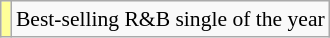<table class="wikitable plainrowheaders" style="font-size:90%;">
<tr>
<td bgcolor=#FFFF99 align=center></td>
<td>Best-selling R&B single of the year</td>
</tr>
</table>
